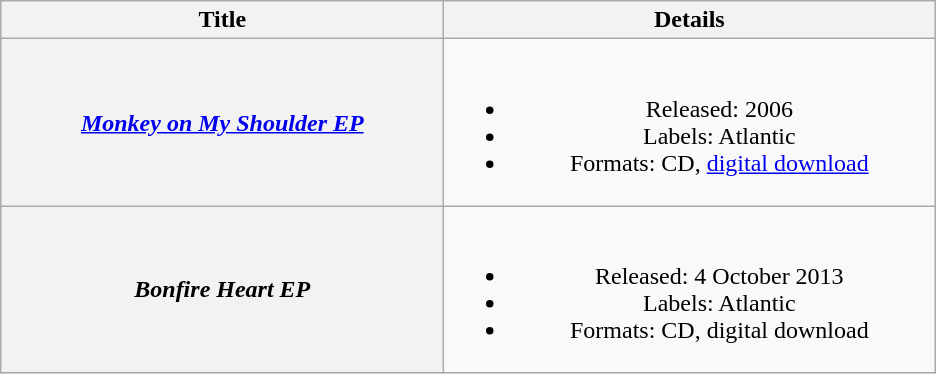<table class="wikitable plainrowheaders" style="text-align:center;" border="1">
<tr>
<th scope="col" style="width:18em;">Title</th>
<th scope="col" style="width:20em;">Details</th>
</tr>
<tr>
<th scope="row"><em><a href='#'>Monkey on My Shoulder EP</a></em></th>
<td><br><ul><li>Released: 2006</li><li>Labels: Atlantic</li><li>Formats: CD, <a href='#'>digital download</a></li></ul></td>
</tr>
<tr>
<th scope="row"><em>Bonfire Heart EP</em></th>
<td><br><ul><li>Released: 4 October 2013</li><li>Labels: Atlantic</li><li>Formats: CD, digital download</li></ul></td>
</tr>
</table>
